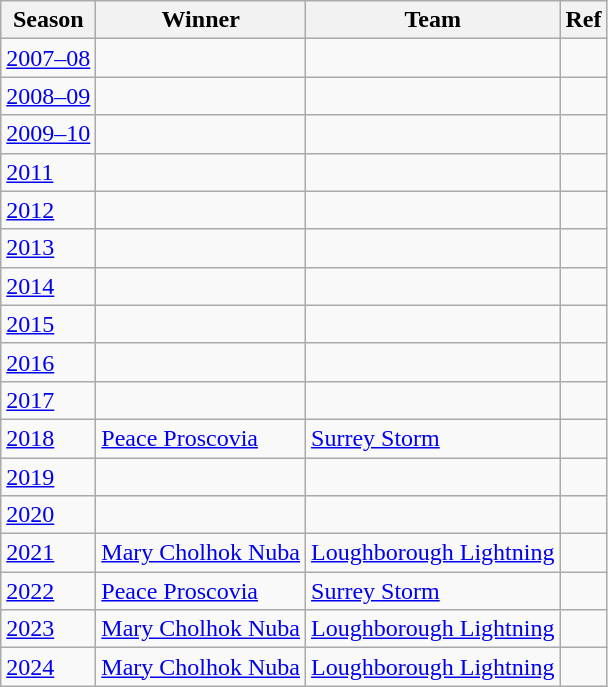<table class="wikitable collapsible">
<tr>
<th>Season</th>
<th>Winner</th>
<th>Team</th>
<th>Ref</th>
</tr>
<tr>
<td><a href='#'>2007–08</a></td>
<td></td>
<td></td>
<td></td>
</tr>
<tr>
<td><a href='#'>2008–09</a></td>
<td></td>
<td></td>
<td></td>
</tr>
<tr>
<td><a href='#'>2009–10</a></td>
<td></td>
<td></td>
<td></td>
</tr>
<tr>
<td><a href='#'>2011</a></td>
<td></td>
<td></td>
<td></td>
</tr>
<tr>
<td><a href='#'>2012</a></td>
<td></td>
<td></td>
<td></td>
</tr>
<tr>
<td><a href='#'>2013</a></td>
<td></td>
<td></td>
<td></td>
</tr>
<tr>
<td><a href='#'>2014</a></td>
<td></td>
<td></td>
<td></td>
</tr>
<tr>
<td><a href='#'>2015</a></td>
<td></td>
<td></td>
<td></td>
</tr>
<tr>
<td><a href='#'>2016</a></td>
<td></td>
<td></td>
<td></td>
</tr>
<tr>
<td><a href='#'>2017</a></td>
<td></td>
<td></td>
<td></td>
</tr>
<tr>
<td><a href='#'>2018</a></td>
<td> <a href='#'>Peace Proscovia</a></td>
<td><a href='#'>Surrey Storm</a></td>
<td></td>
</tr>
<tr>
<td><a href='#'>2019</a></td>
<td></td>
<td></td>
<td></td>
</tr>
<tr>
<td><a href='#'>2020</a></td>
<td></td>
<td></td>
<td></td>
</tr>
<tr>
<td><a href='#'>2021</a></td>
<td> <a href='#'>Mary Cholhok Nuba</a></td>
<td><a href='#'>Loughborough Lightning</a></td>
<td></td>
</tr>
<tr>
<td><a href='#'>2022</a></td>
<td> <a href='#'>Peace Proscovia</a></td>
<td><a href='#'>Surrey Storm</a></td>
<td></td>
</tr>
<tr>
<td><a href='#'>2023</a></td>
<td> <a href='#'>Mary Cholhok Nuba</a></td>
<td><a href='#'>Loughborough Lightning</a></td>
<td></td>
</tr>
<tr>
<td><a href='#'>2024</a></td>
<td> <a href='#'>Mary Cholhok Nuba</a></td>
<td><a href='#'>Loughborough Lightning</a></td>
<td></td>
</tr>
</table>
